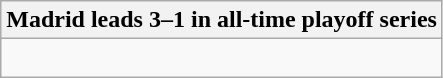<table class="wikitable collapsible collapsed">
<tr>
<th>Madrid leads 3–1 in all-time playoff series</th>
</tr>
<tr>
<td><br>


</td>
</tr>
</table>
